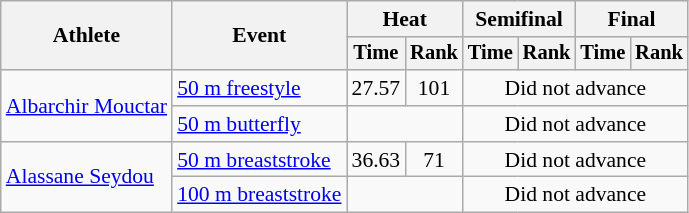<table class=wikitable style="font-size:90%">
<tr>
<th rowspan="2">Athlete</th>
<th rowspan="2">Event</th>
<th colspan="2">Heat</th>
<th colspan="2">Semifinal</th>
<th colspan="2">Final</th>
</tr>
<tr style="font-size:95%">
<th>Time</th>
<th>Rank</th>
<th>Time</th>
<th>Rank</th>
<th>Time</th>
<th>Rank</th>
</tr>
<tr align=center>
<td align=left rowspan=2><a href='#'>Albarchir Mouctar</a></td>
<td align=left><a href='#'>50 m freestyle</a></td>
<td>27.57</td>
<td>101</td>
<td colspan=4>Did not advance</td>
</tr>
<tr align=center>
<td align=left><a href='#'>50 m butterfly</a></td>
<td colspan=2></td>
<td colspan=4>Did not advance</td>
</tr>
<tr align=center>
<td align=left rowspan=2><a href='#'>Alassane Seydou</a></td>
<td align=left><a href='#'>50 m breaststroke</a></td>
<td>36.63</td>
<td>71</td>
<td colspan=4>Did not advance</td>
</tr>
<tr align=center>
<td align=left><a href='#'>100 m breaststroke</a></td>
<td colspan=2></td>
<td colspan=4>Did not advance</td>
</tr>
</table>
